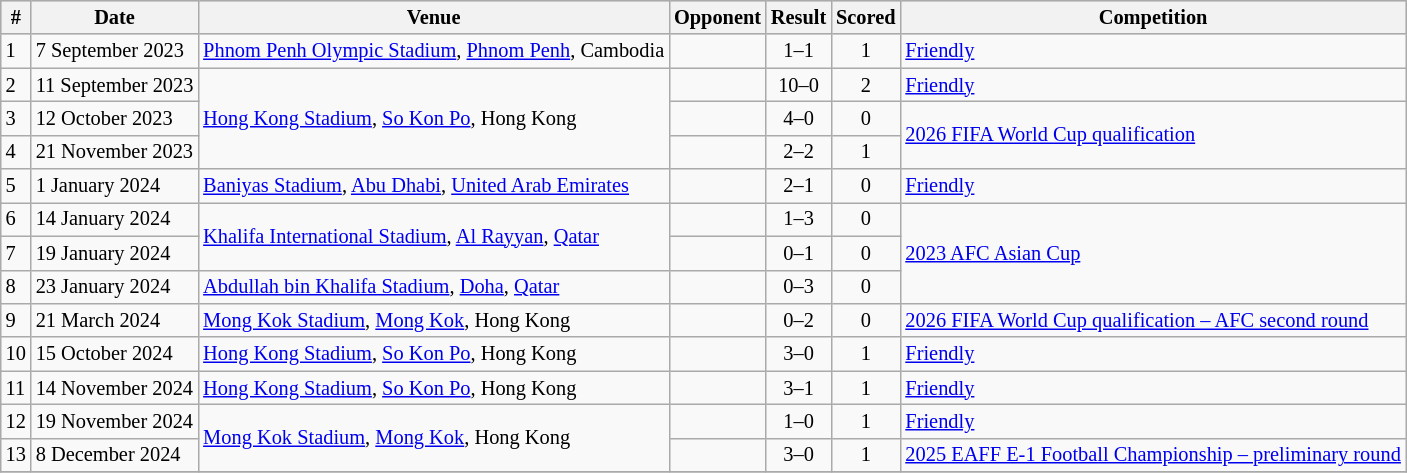<table class="wikitable collapsible collapsed" style="font-size:85%; text-align: left;">
<tr bgcolor="#CCCCCC" align="center">
<th>#</th>
<th>Date</th>
<th>Venue</th>
<th>Opponent</th>
<th>Result</th>
<th>Scored</th>
<th>Competition</th>
</tr>
<tr>
<td>1</td>
<td>7 September 2023</td>
<td><a href='#'>Phnom Penh Olympic Stadium</a>, <a href='#'>Phnom Penh</a>, Cambodia</td>
<td></td>
<td align=center>1–1</td>
<td align=center>1</td>
<td><a href='#'>Friendly</a></td>
</tr>
<tr>
<td>2</td>
<td>11 September 2023</td>
<td rowspan="3"><a href='#'>Hong Kong Stadium</a>, <a href='#'>So Kon Po</a>, Hong Kong</td>
<td></td>
<td align=center>10–0</td>
<td align=center>2</td>
<td><a href='#'>Friendly</a></td>
</tr>
<tr>
<td>3</td>
<td>12 October 2023</td>
<td></td>
<td align=center>4–0</td>
<td align=center>0</td>
<td rowspan="2"><a href='#'>2026 FIFA World Cup qualification</a></td>
</tr>
<tr>
<td>4</td>
<td>21 November 2023</td>
<td></td>
<td align=center>2–2</td>
<td align=center>1</td>
</tr>
<tr>
<td>5</td>
<td>1 January 2024</td>
<td><a href='#'>Baniyas Stadium</a>, <a href='#'>Abu Dhabi</a>, <a href='#'>United Arab Emirates</a></td>
<td></td>
<td align=center>2–1</td>
<td align=center>0</td>
<td><a href='#'>Friendly</a></td>
</tr>
<tr>
<td>6</td>
<td>14 January 2024</td>
<td rowspan="2"><a href='#'>Khalifa International Stadium</a>, <a href='#'>Al Rayyan</a>, <a href='#'>Qatar</a></td>
<td></td>
<td align=center>1–3</td>
<td align=center>0</td>
<td rowspan="3"><a href='#'>2023 AFC Asian Cup</a></td>
</tr>
<tr>
<td>7</td>
<td>19 January 2024</td>
<td></td>
<td align="center">0–1</td>
<td align=center>0</td>
</tr>
<tr>
<td>8</td>
<td>23 January 2024</td>
<td><a href='#'>Abdullah bin Khalifa Stadium</a>, <a href='#'>Doha</a>, <a href='#'>Qatar</a></td>
<td></td>
<td align="center">0–3</td>
<td align=center>0</td>
</tr>
<tr>
<td>9</td>
<td>21 March 2024</td>
<td><a href='#'>Mong Kok Stadium</a>, <a href='#'>Mong Kok</a>, Hong Kong</td>
<td></td>
<td align="center">0–2</td>
<td align=center>0</td>
<td><a href='#'>2026 FIFA World Cup qualification – AFC second round</a></td>
</tr>
<tr>
<td>10</td>
<td>15 October 2024</td>
<td><a href='#'>Hong Kong Stadium</a>, <a href='#'>So Kon Po</a>, Hong Kong</td>
<td></td>
<td align=center>3–0</td>
<td align=center>1</td>
<td><a href='#'>Friendly</a></td>
</tr>
<tr>
<td>11</td>
<td>14 November 2024</td>
<td><a href='#'>Hong Kong Stadium</a>, <a href='#'>So Kon Po</a>, Hong Kong</td>
<td></td>
<td align=center>3–1</td>
<td align=center>1</td>
<td><a href='#'>Friendly</a></td>
</tr>
<tr>
<td>12</td>
<td>19 November 2024</td>
<td rowspan=2><a href='#'>Mong Kok Stadium</a>, <a href='#'>Mong Kok</a>, Hong Kong</td>
<td></td>
<td align=center>1–0</td>
<td align=center>1</td>
<td><a href='#'>Friendly</a></td>
</tr>
<tr>
<td>13</td>
<td>8 December 2024</td>
<td></td>
<td align=center>3–0</td>
<td align=center>1</td>
<td><a href='#'>2025 EAFF E-1 Football Championship – preliminary round</a></td>
</tr>
<tr>
</tr>
</table>
